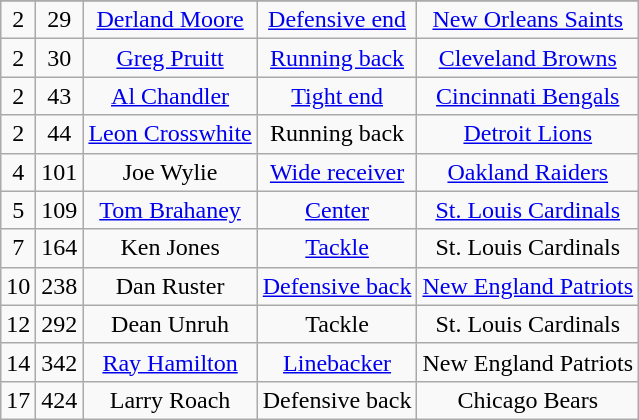<table class="wikitable" style="text-align:center;">
<tr>
</tr>
<tr>
<td>2</td>
<td>29</td>
<td><a href='#'>Derland Moore</a></td>
<td><a href='#'>Defensive end</a></td>
<td><a href='#'>New Orleans Saints</a></td>
</tr>
<tr>
<td>2</td>
<td>30</td>
<td><a href='#'>Greg Pruitt</a></td>
<td><a href='#'>Running back</a></td>
<td><a href='#'>Cleveland Browns</a></td>
</tr>
<tr>
<td>2</td>
<td>43</td>
<td><a href='#'>Al Chandler</a></td>
<td><a href='#'>Tight end</a></td>
<td><a href='#'>Cincinnati Bengals</a></td>
</tr>
<tr>
<td>2</td>
<td>44</td>
<td><a href='#'>Leon Crosswhite</a></td>
<td>Running back</td>
<td><a href='#'>Detroit Lions</a></td>
</tr>
<tr>
<td>4</td>
<td>101</td>
<td>Joe Wylie</td>
<td><a href='#'>Wide receiver</a></td>
<td><a href='#'>Oakland Raiders</a></td>
</tr>
<tr>
<td>5</td>
<td>109</td>
<td><a href='#'>Tom Brahaney</a></td>
<td><a href='#'>Center</a></td>
<td><a href='#'>St. Louis Cardinals</a></td>
</tr>
<tr>
<td>7</td>
<td>164</td>
<td>Ken Jones</td>
<td><a href='#'>Tackle</a></td>
<td>St. Louis Cardinals</td>
</tr>
<tr>
<td>10</td>
<td>238</td>
<td>Dan Ruster</td>
<td><a href='#'>Defensive back</a></td>
<td><a href='#'>New England Patriots</a></td>
</tr>
<tr>
<td>12</td>
<td>292</td>
<td>Dean Unruh</td>
<td>Tackle</td>
<td>St. Louis Cardinals</td>
</tr>
<tr>
<td>14</td>
<td>342</td>
<td><a href='#'>Ray Hamilton</a></td>
<td><a href='#'>Linebacker</a></td>
<td>New England Patriots</td>
</tr>
<tr>
<td>17</td>
<td>424</td>
<td>Larry Roach</td>
<td>Defensive back</td>
<td>Chicago Bears</td>
</tr>
</table>
